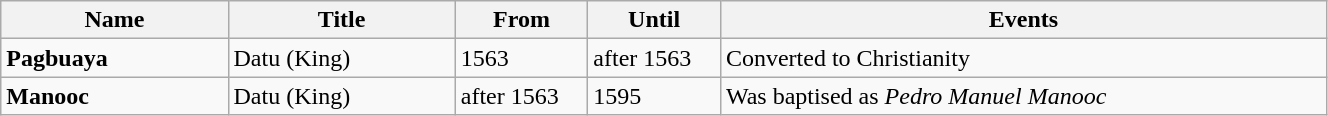<table width=70% class="wikitable">
<tr>
<th width=12%>Name</th>
<th width=12%>Title</th>
<th width=7%>From</th>
<th width=7%>Until</th>
<th width=32%>Events</th>
</tr>
<tr>
<td><strong>Pagbuaya</strong></td>
<td>Datu (King)</td>
<td>1563</td>
<td>after 1563</td>
<td>Converted to Christianity</td>
</tr>
<tr>
<td><strong>Manooc</strong></td>
<td>Datu (King)</td>
<td>after 1563</td>
<td>1595</td>
<td>Was baptised as <em>Pedro Manuel Manooc</em></td>
</tr>
</table>
